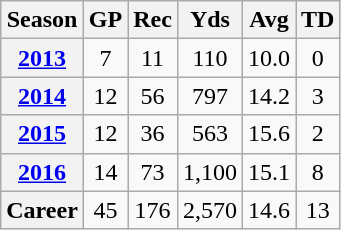<table class="wikitable" style="text-align:center;">
<tr>
<th>Season</th>
<th>GP</th>
<th>Rec</th>
<th>Yds</th>
<th>Avg</th>
<th>TD</th>
</tr>
<tr>
<th><a href='#'>2013</a></th>
<td>7</td>
<td>11</td>
<td>110</td>
<td>10.0</td>
<td>0</td>
</tr>
<tr>
<th><a href='#'>2014</a></th>
<td>12</td>
<td>56</td>
<td>797</td>
<td>14.2</td>
<td>3</td>
</tr>
<tr>
<th><a href='#'>2015</a></th>
<td>12</td>
<td>36</td>
<td>563</td>
<td>15.6</td>
<td>2</td>
</tr>
<tr>
<th><a href='#'>2016</a></th>
<td>14</td>
<td>73</td>
<td>1,100</td>
<td>15.1</td>
<td>8</td>
</tr>
<tr>
<th>Career</th>
<td>45</td>
<td>176</td>
<td>2,570</td>
<td>14.6</td>
<td>13</td>
</tr>
</table>
